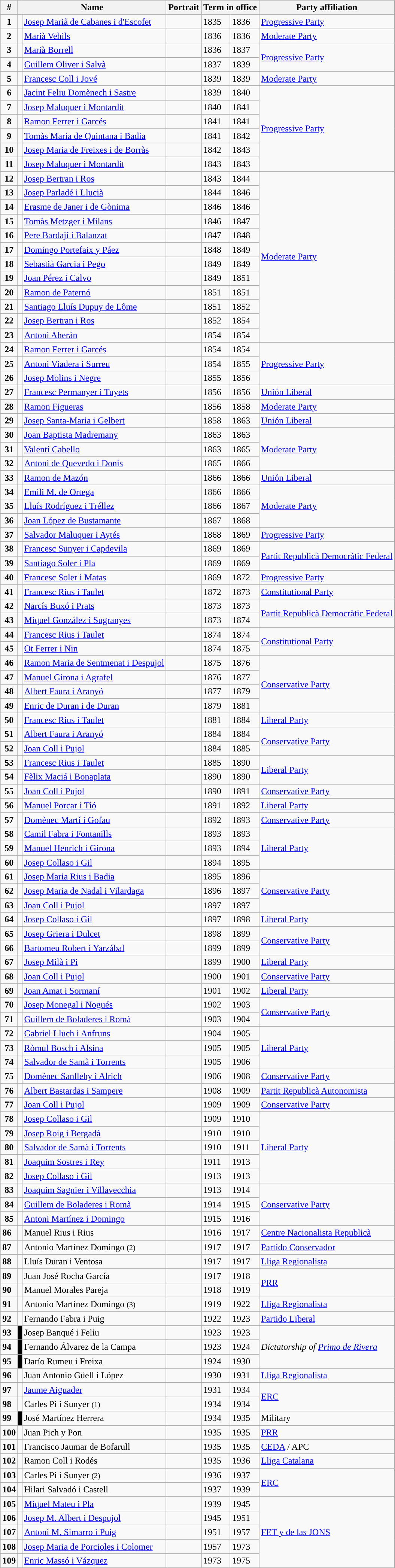<table class="wikitable" align="center">
<tr>
<th><strong>#</strong></th>
<th colspan="2">Name</th>
<th>Portrait</th>
<th colspan="2"><strong>Term in office</strong></th>
<th>Party affiliation</th>
</tr>
<tr>
<td align="center"><strong>1</strong></td>
<td style="background:"></td>
<td><a href='#'>Josep Marià de Cabanes i d'Escofet</a></td>
<td></td>
<td>1835</td>
<td>1836</td>
<td><a href='#'>Progressive Party</a></td>
</tr>
<tr>
<td align="center"><strong>2</strong></td>
<td style="background:"></td>
<td><a href='#'>Marià Vehils</a></td>
<td></td>
<td>1836</td>
<td>1836</td>
<td><a href='#'>Moderate Party</a></td>
</tr>
<tr>
<td align="center"><strong>3</strong></td>
<td style="background:"></td>
<td><a href='#'>Marià Borrell</a></td>
<td></td>
<td>1836</td>
<td>1837</td>
<td rowspan="2"><a href='#'>Progressive Party</a></td>
</tr>
<tr>
<td align="center"><strong>4</strong></td>
<td style="background:"></td>
<td><a href='#'>Guillem Oliver i Salvà</a></td>
<td></td>
<td>1837</td>
<td>1839</td>
</tr>
<tr>
<td align="center"><strong>5</strong></td>
<td style="background:"></td>
<td><a href='#'>Francesc Coll i Jové</a></td>
<td></td>
<td>1839</td>
<td>1839</td>
<td><a href='#'>Moderate Party</a></td>
</tr>
<tr>
<td align="center"><strong>6</strong></td>
<td style="background:"></td>
<td><a href='#'>Jacint Feliu Domènech i Sastre</a></td>
<td></td>
<td>1839</td>
<td>1840</td>
<td rowspan="6"><a href='#'>Progressive Party</a></td>
</tr>
<tr>
<td align="center"><strong>7</strong></td>
<td style="background:"></td>
<td><a href='#'>Josep Maluquer i Montardit</a></td>
<td></td>
<td>1840</td>
<td>1841</td>
</tr>
<tr>
<td align="center"><strong>8</strong></td>
<td style="background:"></td>
<td><a href='#'>Ramon Ferrer i Garcés</a></td>
<td></td>
<td>1841</td>
<td>1841</td>
</tr>
<tr>
<td align="center"><strong>9</strong></td>
<td style="background:"></td>
<td><a href='#'>Tomàs Maria de Quintana i Badia</a></td>
<td></td>
<td>1841</td>
<td>1842</td>
</tr>
<tr>
<td align="center"><strong>10</strong></td>
<td style="background:"></td>
<td><a href='#'>Josep Maria de Freixes i de Borràs</a></td>
<td></td>
<td>1842</td>
<td>1843</td>
</tr>
<tr>
<td align="center"><strong>11</strong></td>
<td style="background:"></td>
<td><a href='#'>Josep Maluquer i Montardit</a></td>
<td></td>
<td>1843</td>
<td>1843</td>
</tr>
<tr>
<td align="center"><strong>12</strong></td>
<td style="background:"></td>
<td><a href='#'>Josep Bertran i Ros</a></td>
<td></td>
<td>1843</td>
<td>1844</td>
<td rowspan="12"><a href='#'>Moderate Party</a></td>
</tr>
<tr>
<td align="center"><strong>13</strong></td>
<td style="background:"></td>
<td><a href='#'>Josep Parladé i Llucià</a></td>
<td></td>
<td>1844</td>
<td>1846</td>
</tr>
<tr>
<td align="center"><strong>14</strong></td>
<td style="background:"></td>
<td><a href='#'>Erasme de Janer i de Gònima</a></td>
<td></td>
<td>1846</td>
<td>1846</td>
</tr>
<tr>
<td align="center"><strong>15</strong></td>
<td style="background:"></td>
<td><a href='#'>Tomàs Metzger i Milans</a></td>
<td></td>
<td>1846</td>
<td>1847</td>
</tr>
<tr>
<td align="center"><strong>16</strong></td>
<td style="background:"></td>
<td><a href='#'>Pere Bardají i Balanzat</a></td>
<td></td>
<td>1847</td>
<td>1848</td>
</tr>
<tr>
<td align="center"><strong>17</strong></td>
<td style="background:"></td>
<td><a href='#'>Domingo Portefaix y Páez</a></td>
<td></td>
<td>1848</td>
<td>1849</td>
</tr>
<tr>
<td align="center"><strong>18</strong></td>
<td style="background:"></td>
<td><a href='#'>Sebastià Garcia i Pego</a></td>
<td></td>
<td>1849</td>
<td>1849</td>
</tr>
<tr>
<td align="center"><strong>19</strong></td>
<td style="background:"></td>
<td><a href='#'>Joan Pérez i Calvo</a></td>
<td></td>
<td>1849</td>
<td>1851</td>
</tr>
<tr>
<td align="center"><strong>20</strong></td>
<td style="background:"></td>
<td><a href='#'>Ramon de Paternó</a></td>
<td></td>
<td>1851</td>
<td>1851</td>
</tr>
<tr>
<td align="center"><strong>21</strong></td>
<td style="background:"></td>
<td><a href='#'>Santiago Lluís Dupuy de Lôme</a></td>
<td></td>
<td>1851</td>
<td>1852</td>
</tr>
<tr>
<td align="center"><strong>22</strong></td>
<td style="background:"></td>
<td><a href='#'>Josep Bertran i Ros</a></td>
<td></td>
<td>1852</td>
<td>1854</td>
</tr>
<tr>
<td align="center"><strong>23</strong></td>
<td style="background:"></td>
<td><a href='#'>Antoni Aherán</a></td>
<td></td>
<td>1854</td>
<td>1854</td>
</tr>
<tr>
<td align="center"><strong>24</strong></td>
<td style="background:"></td>
<td><a href='#'>Ramon Ferrer i Garcés</a></td>
<td></td>
<td>1854</td>
<td>1854</td>
<td rowspan="3"><a href='#'>Progressive Party</a></td>
</tr>
<tr>
<td align="center"><strong>25</strong></td>
<td style="background:"></td>
<td><a href='#'>Antoni Viadera i Surreu</a></td>
<td></td>
<td>1854</td>
<td>1855</td>
</tr>
<tr>
<td align="center"><strong>26</strong></td>
<td style="background:"></td>
<td><a href='#'>Josep Molins i Negre</a></td>
<td></td>
<td>1855</td>
<td>1856</td>
</tr>
<tr>
<td align="center"><strong>27</strong></td>
<td style="background:"></td>
<td><a href='#'>Francesc Permanyer i Tuyets</a></td>
<td></td>
<td>1856</td>
<td>1856</td>
<td><a href='#'>Unión Liberal</a></td>
</tr>
<tr>
<td align="center"><strong>28</strong></td>
<td style="background:"></td>
<td><a href='#'>Ramon Figueras</a></td>
<td></td>
<td>1856</td>
<td>1858</td>
<td><a href='#'>Moderate Party</a></td>
</tr>
<tr>
<td align="center"><strong>29</strong></td>
<td style="background:"></td>
<td><a href='#'>Josep Santa-Maria i Gelbert</a></td>
<td></td>
<td>1858</td>
<td>1863</td>
<td><a href='#'>Unión Liberal</a></td>
</tr>
<tr>
<td align="center"><strong>30</strong></td>
<td style="background:"></td>
<td><a href='#'>Joan Baptista Madremany</a></td>
<td></td>
<td>1863</td>
<td>1863</td>
<td rowspan="3"><a href='#'>Moderate Party</a></td>
</tr>
<tr>
<td align="center"><strong>31</strong></td>
<td style="background:"></td>
<td><a href='#'>Valentí Cabello</a></td>
<td></td>
<td>1863</td>
<td>1865</td>
</tr>
<tr>
<td align="center"><strong>32</strong></td>
<td style="background:"></td>
<td><a href='#'>Antoni de Quevedo i Donis</a></td>
<td></td>
<td>1865</td>
<td>1866</td>
</tr>
<tr>
<td align="center"><strong>33</strong></td>
<td style="background:"></td>
<td><a href='#'>Ramon de Mazón</a></td>
<td></td>
<td>1866</td>
<td>1866</td>
<td><a href='#'>Unión Liberal</a></td>
</tr>
<tr>
<td align="center"><strong>34</strong></td>
<td style="background:"></td>
<td><a href='#'>Emili M. de Ortega</a></td>
<td></td>
<td>1866</td>
<td>1866</td>
<td rowspan="3"><a href='#'>Moderate Party</a></td>
</tr>
<tr>
<td align="center"><strong>35</strong></td>
<td style="background:"></td>
<td><a href='#'>Lluís Rodríguez i Tréllez</a></td>
<td></td>
<td>1866</td>
<td>1867</td>
</tr>
<tr>
<td align="center"><strong>36</strong></td>
<td style="background:"></td>
<td><a href='#'>Joan López de Bustamante</a></td>
<td></td>
<td>1867</td>
<td>1868</td>
</tr>
<tr>
<td align="center"><strong>37</strong></td>
<td style="background:"></td>
<td><a href='#'>Salvador Maluquer i Aytés</a></td>
<td></td>
<td>1868</td>
<td>1869</td>
<td><a href='#'>Progressive Party</a></td>
</tr>
<tr>
<td align="center"><strong>38</strong></td>
<td style="background:"></td>
<td align="“center”"><a href='#'>Francesc Sunyer i Capdevila</a></td>
<td></td>
<td>1869</td>
<td align="left">1869</td>
<td rowspan="2"><a href='#'>Partit Republicà Democràtic Federal</a></td>
</tr>
<tr>
<td align="center"><strong>39</strong></td>
<td style="background:"></td>
<td><a href='#'>Santiago Soler i Pla</a></td>
<td></td>
<td>1869</td>
<td>1869</td>
</tr>
<tr>
<td align="center"><strong>40</strong></td>
<td style="background:"></td>
<td><a href='#'>Francesc Soler i Matas</a></td>
<td></td>
<td>1869</td>
<td>1872</td>
<td><a href='#'>Progressive Party</a></td>
</tr>
<tr>
<td align="center"><strong>41</strong></td>
<td style="background:"></td>
<td><a href='#'>Francesc Rius i Taulet</a></td>
<td></td>
<td>1872</td>
<td>1873</td>
<td><a href='#'>Constitutional Party</a></td>
</tr>
<tr>
<td align="center"><strong>42</strong></td>
<td style="background:"></td>
<td><a href='#'>Narcís Buxó i Prats</a></td>
<td></td>
<td>1873</td>
<td>1873</td>
<td rowspan="2" align="left"><a href='#'>Partit Republicà Democràtic Federal</a></td>
</tr>
<tr>
<td align="center"><strong>43</strong></td>
<td style="background:"></td>
<td><a href='#'>Miquel González i Sugranyes</a></td>
<td></td>
<td>1873</td>
<td align="left">1874</td>
</tr>
<tr>
<td align="center"><strong>44</strong></td>
<td style="background:"></td>
<td><a href='#'>Francesc Rius i Taulet</a></td>
<td></td>
<td>1874</td>
<td>1874</td>
<td rowspan="2"><a href='#'>Constitutional Party</a></td>
</tr>
<tr>
<td align="center"><strong>45</strong></td>
<td style="background:"></td>
<td align="left"><a href='#'>Ot Ferrer i Nin</a></td>
<td></td>
<td>1874</td>
<td>1875</td>
</tr>
<tr>
<td align="center"><strong>46</strong></td>
<td style="background:"></td>
<td><a href='#'>Ramon Maria de Sentmenat i Despujol</a></td>
<td></td>
<td>1875</td>
<td>1876</td>
<td rowspan="4"><a href='#'>Conservative Party</a></td>
</tr>
<tr>
<td align="center"><strong>47</strong></td>
<td style="background:"></td>
<td align="left"><a href='#'>Manuel Girona i Agrafel</a></td>
<td></td>
<td>1876</td>
<td>1877</td>
</tr>
<tr>
<td align="center"><strong>48</strong></td>
<td style="background:"></td>
<td align="left"><a href='#'>Albert Faura i Aranyó</a></td>
<td></td>
<td>1877</td>
<td>1879</td>
</tr>
<tr>
<td align="center"><strong>49</strong></td>
<td style="background:"></td>
<td align="left"><a href='#'>Enric de Duran i de Duran</a></td>
<td></td>
<td>1879</td>
<td>1881</td>
</tr>
<tr>
<td align="center"><strong>50</strong></td>
<td style="background:"></td>
<td><a href='#'>Francesc Rius i Taulet</a></td>
<td></td>
<td>1881</td>
<td>1884</td>
<td><a href='#'>Liberal Party</a></td>
</tr>
<tr>
<td align="center"><strong>51</strong></td>
<td style="background:"></td>
<td align="left"><a href='#'>Albert Faura i Aranyó</a></td>
<td></td>
<td>1884</td>
<td>1884</td>
<td rowspan="2" align="left"><a href='#'>Conservative Party</a></td>
</tr>
<tr>
<td align="center"><strong>52</strong></td>
<td style="background:"></td>
<td align="left"><a href='#'>Joan Coll i Pujol</a></td>
<td align="“center”"></td>
<td>1884</td>
<td>1885</td>
</tr>
<tr>
<td align="center"><strong>53</strong></td>
<td style="background:"></td>
<td><a href='#'>Francesc Rius i Taulet</a></td>
<td></td>
<td>1885</td>
<td>1890</td>
<td rowspan="2"><a href='#'>Liberal Party</a></td>
</tr>
<tr>
<td align="center"><strong>54</strong></td>
<td style="background:"></td>
<td align="left"><a href='#'>Fèlix Maciá i Bonaplata</a></td>
<td></td>
<td>1890</td>
<td>1890</td>
</tr>
<tr>
<td align="center"><strong>55</strong></td>
<td style="background:"></td>
<td align="left"><a href='#'>Joan Coll i Pujol</a></td>
<td align="“center”"></td>
<td>1890</td>
<td>1891</td>
<td align="left"><a href='#'>Conservative Party</a></td>
</tr>
<tr>
<td align="center"><strong>56</strong></td>
<td style="background:"></td>
<td align="left"><a href='#'>Manuel Porcar i Tió</a></td>
<td></td>
<td>1891</td>
<td>1892</td>
<td align="left"><a href='#'>Liberal Party</a></td>
</tr>
<tr>
<td align="center"><strong>57</strong></td>
<td style="background:"></td>
<td align="left"><a href='#'>Domènec Martí i Gofau</a></td>
<td></td>
<td>1892</td>
<td>1893</td>
<td align="left"><a href='#'>Conservative Party</a></td>
</tr>
<tr>
<td align="center"><strong>58</strong></td>
<td style="background:"></td>
<td align="left"><a href='#'>Camil Fabra i Fontanills</a></td>
<td></td>
<td>1893</td>
<td>1893</td>
<td rowspan="3"><a href='#'>Liberal Party</a></td>
</tr>
<tr>
<td align="center"><strong>59</strong></td>
<td style="background:"></td>
<td align="left"><a href='#'>Manuel Henrich i Girona</a></td>
<td></td>
<td>1893</td>
<td>1894</td>
</tr>
<tr>
<td align="center"><strong>60</strong></td>
<td style="background:"></td>
<td align="left"><a href='#'>Josep Collaso i Gil</a></td>
<td></td>
<td>1894</td>
<td>1895</td>
</tr>
<tr>
<td align="center"><strong>61</strong></td>
<td style="background:"></td>
<td align="left"><a href='#'>Josep Maria Rius i Badia</a></td>
<td></td>
<td>1895</td>
<td>1896</td>
<td rowspan="3" align="left"><a href='#'>Conservative Party</a></td>
</tr>
<tr>
<td align="center"><strong>62</strong></td>
<td style="background:"></td>
<td align="left"><a href='#'>Josep Maria de Nadal i Vilardaga</a></td>
<td></td>
<td>1896</td>
<td>1897</td>
</tr>
<tr>
<td align="center"><strong>63</strong></td>
<td style="background:"></td>
<td align="left"><a href='#'>Joan Coll i Pujol</a></td>
<td align="“center”"></td>
<td>1897</td>
<td>1897</td>
</tr>
<tr>
<td align="center"><strong>64</strong></td>
<td style="background:"></td>
<td align="left"><a href='#'>Josep Collaso i Gil</a></td>
<td></td>
<td>1897</td>
<td>1898</td>
<td align="left"><a href='#'>Liberal Party</a></td>
</tr>
<tr>
<td align="center"><strong>65</strong></td>
<td style="background:"></td>
<td align="left"><a href='#'>Josep Griera i Dulcet</a></td>
<td></td>
<td>1898</td>
<td>1899</td>
<td rowspan="2" align="left"><a href='#'>Conservative Party</a></td>
</tr>
<tr>
<td align="center"><strong>66</strong></td>
<td style="background:"></td>
<td><a href='#'>Bartomeu Robert i Yarzábal</a></td>
<td></td>
<td>1899</td>
<td>1899</td>
</tr>
<tr>
<td align="center"><strong>67</strong></td>
<td style="background:"></td>
<td><a href='#'>Josep Milà i Pi</a></td>
<td></td>
<td>1899</td>
<td>1900</td>
<td><a href='#'>Liberal Party</a></td>
</tr>
<tr>
<td align="center"><strong>68</strong></td>
<td style="background:"></td>
<td align="left"><a href='#'>Joan Coll i Pujol</a></td>
<td align="“center”"></td>
<td>1900</td>
<td>1901</td>
<td align="left"><a href='#'>Conservative Party</a></td>
</tr>
<tr>
<td align="center"><strong>69</strong></td>
<td style="background:"></td>
<td align="left"><a href='#'>Joan Amat i Sormaní</a></td>
<td></td>
<td>1901</td>
<td>1902</td>
<td align="left"><a href='#'>Liberal Party</a></td>
</tr>
<tr>
<td align="center"><strong>70</strong></td>
<td style="background:"></td>
<td align="left"><a href='#'>Josep Monegal i Nogués</a></td>
<td></td>
<td>1902</td>
<td>1903</td>
<td rowspan="2" align="left"><a href='#'>Conservative Party</a></td>
</tr>
<tr>
<td align="center"><strong>71</strong></td>
<td style="background:"></td>
<td align="left"><a href='#'>Guillem de Boladeres i Romà</a></td>
<td></td>
<td>1903</td>
<td>1904</td>
</tr>
<tr>
<td align="center"><strong>72</strong></td>
<td style="background:"></td>
<td align="left"><a href='#'>Gabriel Lluch i Anfruns</a></td>
<td></td>
<td>1904</td>
<td>1905</td>
<td rowspan="3"><a href='#'>Liberal Party</a></td>
</tr>
<tr>
<td align="center"><strong>73</strong></td>
<td style="background:"></td>
<td align="left"><a href='#'>Ròmul Bosch i Alsina</a></td>
<td></td>
<td>1905</td>
<td>1905</td>
</tr>
<tr>
<td align="center"><strong>74</strong></td>
<td style="background:"></td>
<td align="left"><a href='#'>Salvador de Samà i Torrents</a></td>
<td></td>
<td>1905</td>
<td>1906</td>
</tr>
<tr>
<td align="center"><strong>75</strong></td>
<td style="background:"></td>
<td align="left"><a href='#'>Domènec Sanllehy i Alrich</a></td>
<td></td>
<td>1906</td>
<td>1908</td>
<td align="left"><a href='#'>Conservative Party</a></td>
</tr>
<tr>
<td align="center"><strong>76</strong></td>
<td style="background:"></td>
<td align="center”"><a href='#'>Albert Bastardas i Sampere</a></td>
<td></td>
<td>1908</td>
<td align="left">1909</td>
<td><a href='#'>Partit Republicà Autonomista</a></td>
</tr>
<tr>
<td align="center"><strong>77</strong></td>
<td style="background:"></td>
<td align="left"><a href='#'>Joan Coll i Pujol</a></td>
<td align="“center”"></td>
<td>1909</td>
<td>1909</td>
<td align="left"><a href='#'>Conservative Party</a></td>
</tr>
<tr>
<td align="center"><strong>78</strong></td>
<td style="background:"></td>
<td align="left"><a href='#'>Josep Collaso i Gil</a></td>
<td></td>
<td>1909</td>
<td>1910</td>
<td rowspan="5" align="left"><a href='#'>Liberal Party</a></td>
</tr>
<tr>
<td align="center"><strong>79</strong></td>
<td style="background:"></td>
<td align="left"><a href='#'>Josep Roig i Bergadà</a></td>
<td></td>
<td>1910</td>
<td>1910</td>
</tr>
<tr>
<td align="center"><strong>80</strong></td>
<td style="background:"></td>
<td align="left"><a href='#'>Salvador de Samà i Torrents</a></td>
<td></td>
<td>1910</td>
<td>1911</td>
</tr>
<tr>
<td align="center"><strong>81</strong></td>
<td style="background:"></td>
<td align="left"><a href='#'>Joaquim Sostres i Rey</a></td>
<td></td>
<td>1911</td>
<td>1913</td>
</tr>
<tr>
<td align="center"><strong>82</strong></td>
<td style="background:"></td>
<td align="left"><a href='#'>Josep Collaso i Gil</a></td>
<td></td>
<td>1913</td>
<td>1913</td>
</tr>
<tr>
<td align="center"><strong>83</strong></td>
<td style="background:"></td>
<td align="left"><a href='#'>Joaquim Sagnier i Villavecchia</a></td>
<td></td>
<td>1913</td>
<td>1914</td>
<td rowspan="3" align="left"><a href='#'>Conservative Party</a></td>
</tr>
<tr>
<td align="center"><strong>84</strong></td>
<td style="background:"></td>
<td align="left"><a href='#'>Guillem de Boladeres i Romà</a></td>
<td></td>
<td>1914</td>
<td>1915</td>
</tr>
<tr>
<td align="center"><strong>85</strong></td>
<td style="background:"></td>
<td align="left"><a href='#'>Antoni Martínez i Domingo</a></td>
<td></td>
<td>1915</td>
<td>1916</td>
</tr>
<tr>
<td><strong>86</strong></td>
<td style="background:"></td>
<td>Manuel Rius i Rius</td>
<td></td>
<td>1916</td>
<td>1917</td>
<td><a href='#'>Centre Nacionalista Republicà</a></td>
</tr>
<tr>
<td><strong>87</strong></td>
<td style="background:"></td>
<td>Antonio Martínez Domingo <small>(2)</small></td>
<td></td>
<td>1917</td>
<td>1917</td>
<td><a href='#'>Partido Conservador</a></td>
</tr>
<tr>
<td><strong>88</strong></td>
<td style="background:"></td>
<td>Lluís Duran i Ventosa</td>
<td></td>
<td>1917</td>
<td>1917</td>
<td><a href='#'>Lliga Regionalista</a></td>
</tr>
<tr>
<td><strong>89</strong></td>
<td style="background:"></td>
<td>Juan José Rocha García</td>
<td></td>
<td>1917</td>
<td>1918</td>
<td rowspan="2"><a href='#'>PRR</a></td>
</tr>
<tr>
<td><strong>90</strong></td>
<td style="background:"></td>
<td>Manuel Morales Pareja</td>
<td></td>
<td>1918</td>
<td>1919</td>
</tr>
<tr>
<td><strong>91</strong></td>
<td style="background:"></td>
<td>Antonio Martínez Domingo <small>(3)</small></td>
<td></td>
<td>1919</td>
<td>1922</td>
<td><a href='#'>Lliga Regionalista</a></td>
</tr>
<tr>
<td><strong>92</strong></td>
<td style="background:"></td>
<td>Fernando Fabra i Puig</td>
<td></td>
<td>1922</td>
<td>1923</td>
<td><a href='#'>Partido Liberal</a></td>
</tr>
<tr>
<td><strong>93</strong></td>
<td bgcolor=Black></td>
<td>Josep Banqué i Feliu</td>
<td></td>
<td>1923</td>
<td>1923</td>
<td rowspan="3"><em>Dictatorship of <a href='#'>Primo de Rivera</a></em></td>
</tr>
<tr>
<td><strong>94</strong></td>
<td bgcolor=Black></td>
<td>Fernando Álvarez de la Campa</td>
<td></td>
<td>1923</td>
<td>1924</td>
</tr>
<tr>
<td><strong>95</strong></td>
<td bgcolor=Black></td>
<td>Darío Rumeu i Freixa</td>
<td></td>
<td>1924</td>
<td>1930</td>
</tr>
<tr>
<td><strong>96</strong></td>
<td style="background:"></td>
<td>Juan Antonio Güell i López</td>
<td></td>
<td>1930</td>
<td>1931</td>
<td><a href='#'>Lliga Regionalista</a></td>
</tr>
<tr>
<td><strong>97</strong></td>
<td style="background:"></td>
<td><a href='#'>Jaume Aiguader</a></td>
<td></td>
<td>1931</td>
<td>1934</td>
<td rowspan="2"><a href='#'>ERC</a></td>
</tr>
<tr>
<td><strong>98</strong></td>
<td style="background:"></td>
<td>Carles Pi i Sunyer <small>(1)</small></td>
<td></td>
<td>1934</td>
<td>1934</td>
</tr>
<tr>
<td><strong>99</strong></td>
<td bgcolor=Black></td>
<td>José Martínez Herrera</td>
<td></td>
<td>1934</td>
<td>1935</td>
<td>Military</td>
</tr>
<tr>
<td><strong>100</strong></td>
<td style="background:"></td>
<td>Juan Pich y Pon</td>
<td></td>
<td>1935</td>
<td>1935</td>
<td><a href='#'>PRR</a></td>
</tr>
<tr>
<td><strong>101</strong></td>
<td style="background:"></td>
<td>Francisco Jaumar de Bofarull</td>
<td></td>
<td>1935</td>
<td>1935</td>
<td><a href='#'>CEDA</a> / APC</td>
</tr>
<tr>
<td><strong>102</strong></td>
<td style="background:"></td>
<td>Ramon Coll i Rodés</td>
<td></td>
<td>1935</td>
<td>1936</td>
<td><a href='#'>Lliga Catalana</a></td>
</tr>
<tr>
<td><strong>103</strong></td>
<td style="background:"></td>
<td>Carles Pi i Sunyer <small>(2)</small></td>
<td></td>
<td>1936</td>
<td>1937</td>
<td rowspan="2"><a href='#'>ERC</a></td>
</tr>
<tr>
<td><strong>104</strong></td>
<td style="background:"></td>
<td>Hilari Salvadó i Castell</td>
<td></td>
<td>1937</td>
<td>1939</td>
</tr>
<tr>
<td><strong>105</strong></td>
<td style="background:"></td>
<td><a href='#'>Miquel Mateu i Pla</a></td>
<td></td>
<td>1939</td>
<td>1945</td>
<td rowspan="5"><a href='#'>FET y de las JONS</a></td>
</tr>
<tr>
<td><strong>106</strong></td>
<td style="background:"></td>
<td><a href='#'>Josep M. Albert i Despujol</a></td>
<td></td>
<td>1945</td>
<td>1951</td>
</tr>
<tr>
<td><strong>107</strong></td>
<td style="background:"></td>
<td><a href='#'>Antoni M. Simarro i Puig</a></td>
<td></td>
<td>1951</td>
<td>1957</td>
</tr>
<tr>
<td><strong>108</strong></td>
<td style="background:"></td>
<td><a href='#'>Josep Maria de Porcioles i Colomer</a></td>
<td></td>
<td>1957</td>
<td>1973</td>
</tr>
<tr>
<td><strong>109</strong></td>
<td style="background:"></td>
<td><a href='#'>Enric Massó i Vázquez</a></td>
<td></td>
<td>1973</td>
<td>1975</td>
</tr>
</table>
